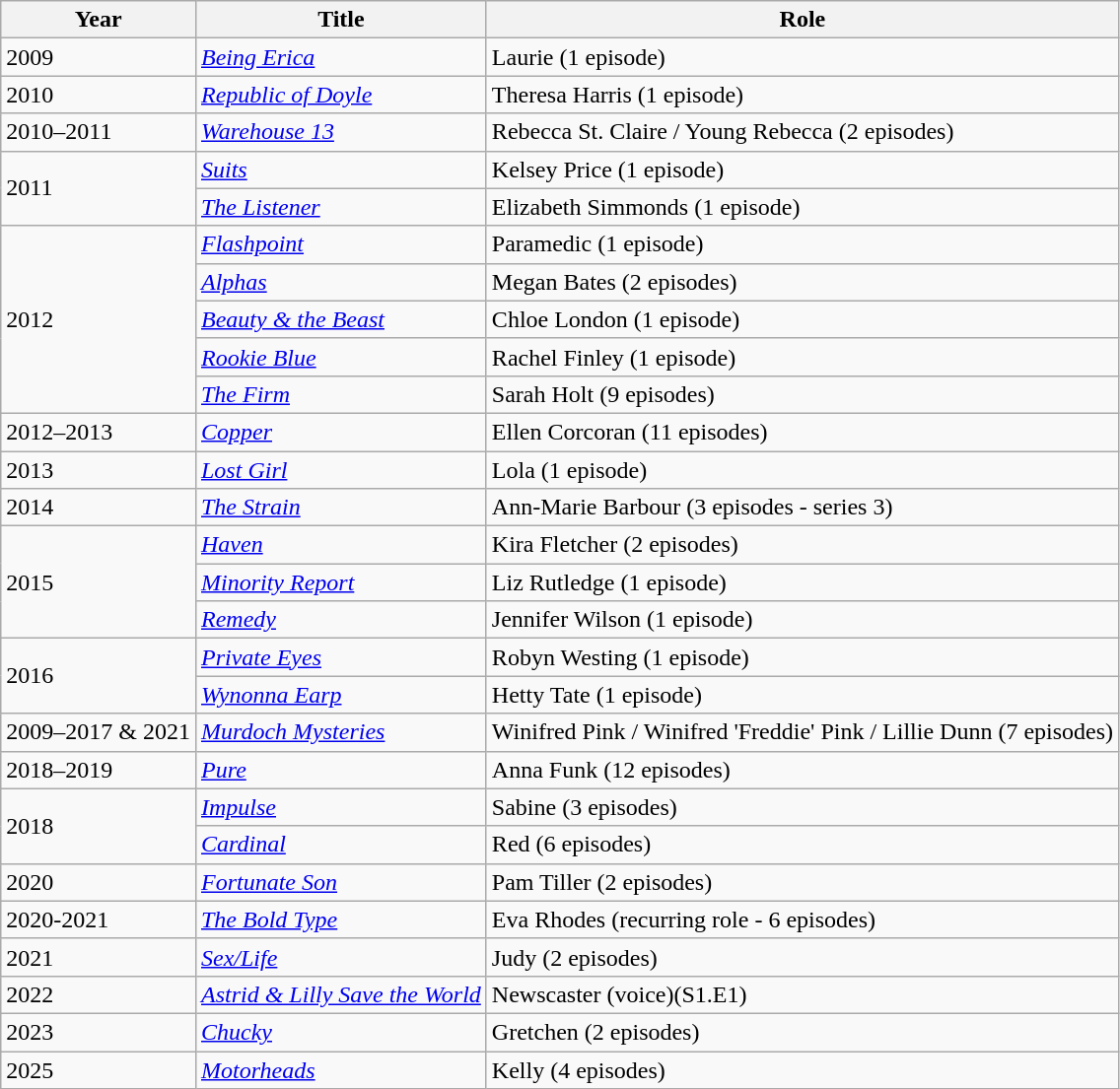<table class="wikitable sortable">
<tr>
<th>Year</th>
<th>Title</th>
<th>Role</th>
</tr>
<tr>
<td>2009</td>
<td><em><a href='#'>Being Erica</a> </em></td>
<td>Laurie (1 episode)</td>
</tr>
<tr>
<td>2010</td>
<td><em><a href='#'>Republic of Doyle</a></em></td>
<td>Theresa Harris (1 episode)</td>
</tr>
<tr>
<td>2010–2011</td>
<td><em><a href='#'>Warehouse 13</a></em> </td>
<td>Rebecca St. Claire / Young Rebecca (2 episodes)</td>
</tr>
<tr>
<td rowspan="2">2011</td>
<td><em><a href='#'>Suits</a></em></td>
<td>Kelsey Price (1 episode) </td>
</tr>
<tr>
<td data-sort-value="Listener, The"><em><a href='#'>The Listener</a></em></td>
<td>Elizabeth Simmonds (1 episode)</td>
</tr>
<tr>
<td rowspan="5">2012</td>
<td><em><a href='#'>Flashpoint</a></em></td>
<td>Paramedic (1 episode)  </td>
</tr>
<tr>
<td><em><a href='#'>Alphas</a></em></td>
<td>Megan Bates (2 episodes) </td>
</tr>
<tr>
<td><em><a href='#'>Beauty & the Beast</a> </em></td>
<td>Chloe London (1 episode)</td>
</tr>
<tr>
<td><em><a href='#'>Rookie Blue</a></em></td>
<td>Rachel Finley (1 episode)  </td>
</tr>
<tr>
<td data-sort-value="Firm, The"><em><a href='#'>The Firm</a></em></td>
<td>Sarah Holt (9 episodes) </td>
</tr>
<tr>
<td>2012–2013</td>
<td><em><a href='#'>Copper</a></em></td>
<td>Ellen Corcoran (11 episodes) </td>
</tr>
<tr>
<td>2013</td>
<td><em><a href='#'>Lost Girl</a></em></td>
<td>Lola (1 episode)</td>
</tr>
<tr>
<td>2014</td>
<td data-sort-value="Strain, The"><em><a href='#'>The Strain</a></em></td>
<td>Ann-Marie Barbour (3 episodes - series 3) </td>
</tr>
<tr>
<td rowspan="3">2015</td>
<td><em><a href='#'>Haven</a></em></td>
<td>Kira Fletcher (2 episodes)</td>
</tr>
<tr>
<td><em><a href='#'>Minority Report</a></em></td>
<td>Liz Rutledge (1 episode)</td>
</tr>
<tr>
<td><em><a href='#'>Remedy</a></em></td>
<td>Jennifer Wilson (1 episode)</td>
</tr>
<tr>
<td rowspan="2">2016</td>
<td><em><a href='#'>Private Eyes</a></em></td>
<td>Robyn Westing (1 episode)</td>
</tr>
<tr>
<td><em><a href='#'>Wynonna Earp</a></em></td>
<td>Hetty Tate (1 episode)</td>
</tr>
<tr>
<td>2009–2017 & 2021</td>
<td><em><a href='#'>Murdoch Mysteries</a></em></td>
<td>Winifred Pink / Winifred 'Freddie' Pink / Lillie Dunn (7 episodes) </td>
</tr>
<tr>
<td>2018–2019</td>
<td><em><a href='#'>Pure</a></em></td>
<td>Anna Funk (12 episodes) </td>
</tr>
<tr>
<td rowspan="2">2018</td>
<td><em><a href='#'>Impulse</a></em></td>
<td>Sabine (3 episodes)</td>
</tr>
<tr>
<td><em><a href='#'>Cardinal</a></em> </td>
<td>Red (6 episodes) </td>
</tr>
<tr>
<td>2020</td>
<td><em><a href='#'>Fortunate Son</a></em></td>
<td>Pam Tiller (2 episodes)</td>
</tr>
<tr>
<td>2020-2021</td>
<td data-sort-value="Bold Type, The"><em><a href='#'>The Bold Type</a></em></td>
<td>Eva Rhodes (recurring role - 6 episodes) </td>
</tr>
<tr>
<td>2021</td>
<td><em><a href='#'>Sex/Life</a></em></td>
<td>Judy (2 episodes)</td>
</tr>
<tr>
<td>2022</td>
<td><em><a href='#'>Astrid & Lilly Save the World</a></em></td>
<td>Newscaster (voice)(S1.E1)</td>
</tr>
<tr>
<td>2023</td>
<td><em><a href='#'>Chucky</a></em></td>
<td>Gretchen (2 episodes)</td>
</tr>
<tr>
<td>2025</td>
<td><em><a href='#'>Motorheads</a></em></td>
<td>Kelly (4 episodes)</td>
</tr>
</table>
